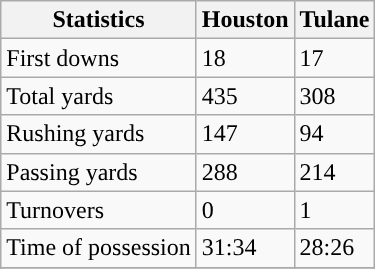<table class="wikitable">
<tr>
<th>Statistics</th>
<th>Houston</th>
<th>Tulane</th>
</tr>
<tr>
<td>First downs</td>
<td>18</td>
<td>17</td>
</tr>
<tr>
<td>Total yards</td>
<td>435</td>
<td>308</td>
</tr>
<tr>
<td>Rushing yards</td>
<td>147</td>
<td>94</td>
</tr>
<tr>
<td>Passing yards</td>
<td>288</td>
<td>214</td>
</tr>
<tr>
<td>Turnovers</td>
<td>0</td>
<td>1</td>
</tr>
<tr>
<td>Time of possession</td>
<td>31:34</td>
<td>28:26</td>
</tr>
<tr>
</tr>
</table>
